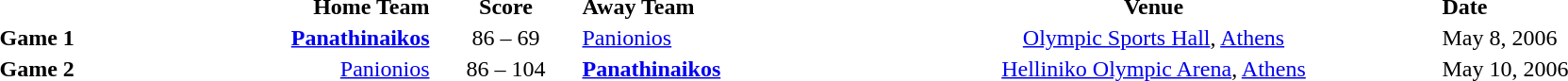<table style="text-align:center" cellpadding=1 border=0>
<tr>
<th width=100></th>
<th width=200 align=right>Home Team</th>
<th width=100>Score</th>
<th width=200 align=left>Away Team</th>
<th width=400>Venue</th>
<th width=200 align=left>Date</th>
</tr>
<tr>
<td align=left><strong>Game 1</strong></td>
<td align=right><strong><a href='#'>Panathinaikos</a></strong></td>
<td>86 – 69</td>
<td align=left><a href='#'>Panionios</a></td>
<td><a href='#'>Olympic Sports Hall</a>, <a href='#'>Athens</a></td>
<td align=left>May 8, 2006</td>
</tr>
<tr>
<td align=left><strong>Game 2</strong></td>
<td align=right><a href='#'>Panionios</a></td>
<td>86 – 104</td>
<td align=left><strong><a href='#'>Panathinaikos</a></strong></td>
<td><a href='#'>Helliniko Olympic Arena</a>, <a href='#'>Athens</a></td>
<td align=left>May 10, 2006</td>
</tr>
</table>
